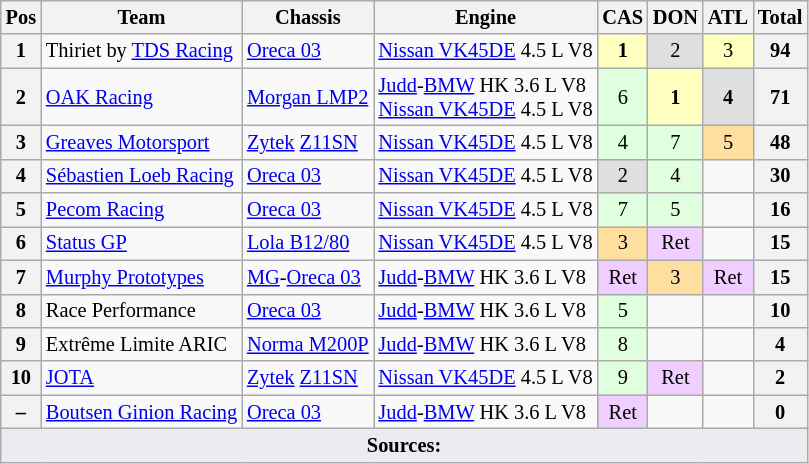<table class="wikitable" style="font-size: 85%;">
<tr>
<th>Pos</th>
<th>Team</th>
<th>Chassis</th>
<th>Engine</th>
<th>CAS</th>
<th>DON</th>
<th>ATL</th>
<th>Total</th>
</tr>
<tr>
<th>1</th>
<td> Thiriet by <a href='#'>TDS Racing</a></td>
<td><a href='#'>Oreca 03</a></td>
<td><a href='#'>Nissan VK45DE</a> 4.5 L V8</td>
<td align="center" style="background:#FFFFBF;"><strong>1</strong></td>
<td align="center" style="background:#DFDFDF;">2</td>
<td align="center" style="background:#FFFFBF;">3</td>
<th align="center">94</th>
</tr>
<tr>
<th>2</th>
<td> <a href='#'>OAK Racing</a></td>
<td><a href='#'>Morgan LMP2</a></td>
<td><a href='#'>Judd</a>-<a href='#'>BMW</a> HK 3.6 L V8<br><a href='#'>Nissan VK45DE</a> 4.5 L V8</td>
<td align="center" style="background:#DFFFDF;">6</td>
<td align="center" style="background:#FFFFBF;"><strong>1</strong></td>
<td align="center" style="background:#DFDFDF;"><strong>4</strong></td>
<th align="center">71</th>
</tr>
<tr>
<th>3</th>
<td> <a href='#'>Greaves Motorsport</a></td>
<td><a href='#'>Zytek</a> <a href='#'>Z11SN</a></td>
<td><a href='#'>Nissan VK45DE</a> 4.5 L V8</td>
<td align="center" style="background:#DFFFDF;">4</td>
<td align="center" style="background:#DFFFDF;">7</td>
<td align="center" style="background:#FFDF9F;">5</td>
<th align="center">48</th>
</tr>
<tr>
<th>4</th>
<td> <a href='#'>Sébastien Loeb Racing</a></td>
<td><a href='#'>Oreca 03</a></td>
<td><a href='#'>Nissan VK45DE</a> 4.5 L V8</td>
<td align="center" style="background:#DFDFDF;">2</td>
<td align="center" style="background:#DFFFDF;">4</td>
<td></td>
<th align="center">30</th>
</tr>
<tr>
<th>5</th>
<td> <a href='#'>Pecom Racing</a></td>
<td><a href='#'>Oreca 03</a></td>
<td><a href='#'>Nissan VK45DE</a> 4.5 L V8</td>
<td align="center" style="background:#DFFFDF;">7</td>
<td align="center" style="background:#DFFFDF;">5</td>
<td></td>
<th align="center">16</th>
</tr>
<tr>
<th>6</th>
<td> <a href='#'>Status GP</a></td>
<td><a href='#'>Lola B12/80</a></td>
<td><a href='#'>Nissan VK45DE</a> 4.5 L V8</td>
<td align="center" style="background:#FFDF9F;">3</td>
<td align="center" style="background:#EFCFFF;">Ret</td>
<td></td>
<th align="center">15</th>
</tr>
<tr>
<th>7</th>
<td> <a href='#'>Murphy Prototypes</a></td>
<td><a href='#'>MG</a>-<a href='#'>Oreca 03</a></td>
<td><a href='#'>Judd</a>-<a href='#'>BMW</a> HK 3.6 L V8</td>
<td align="center" style="background:#EFCFFF;">Ret</td>
<td align="center" style="background:#FFDF9F;">3</td>
<td align="center" style="background:#EFCFFF;">Ret</td>
<th align="center">15</th>
</tr>
<tr>
<th>8</th>
<td> Race Performance</td>
<td><a href='#'>Oreca 03</a></td>
<td><a href='#'>Judd</a>-<a href='#'>BMW</a> HK 3.6 L V8</td>
<td align="center" style="background:#DFFFDF;">5</td>
<td></td>
<td></td>
<th align="center">10</th>
</tr>
<tr>
<th>9</th>
<td> Extrême Limite ARIC</td>
<td><a href='#'>Norma M200P</a></td>
<td><a href='#'>Judd</a>-<a href='#'>BMW</a> HK 3.6 L V8</td>
<td align="center" style="background:#DFFFDF;">8</td>
<td></td>
<td></td>
<th align="center">4</th>
</tr>
<tr>
<th>10</th>
<td> <a href='#'>JOTA</a></td>
<td><a href='#'>Zytek</a> <a href='#'>Z11SN</a></td>
<td><a href='#'>Nissan VK45DE</a> 4.5 L V8</td>
<td align="center" style="background:#DFFFDF;">9</td>
<td align="center" style="background:#EFCFFF;">Ret</td>
<td></td>
<th align="center">2</th>
</tr>
<tr>
<th>–</th>
<td> <a href='#'>Boutsen Ginion Racing</a></td>
<td><a href='#'>Oreca 03</a></td>
<td><a href='#'>Judd</a>-<a href='#'>BMW</a> HK 3.6 L V8</td>
<td align="center" style="background:#EFCFFF;">Ret</td>
<td></td>
<td></td>
<th align="center">0</th>
</tr>
<tr class="sortbottom">
<td colspan="8" style="background-color:#EAECF0;text-align:center"><strong>Sources:</strong></td>
</tr>
</table>
